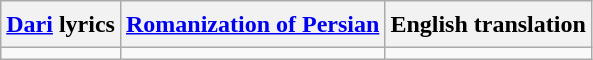<table class="wikitable" style="line-height: 1.5em;">
<tr>
<th><a href='#'>Dari</a> lyrics</th>
<th><a href='#'>Romanization of Persian</a></th>
<th>English translation</th>
</tr>
<tr style="vertical-align:top; white-space:nowrap;">
<td></td>
<td></td>
<td></td>
</tr>
</table>
